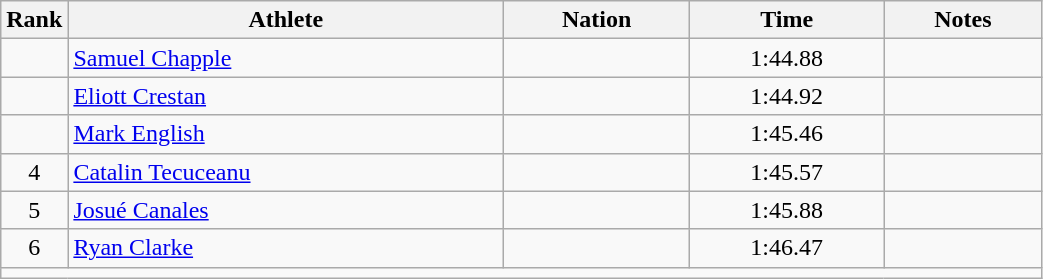<table class="wikitable sortable" style="text-align:center;width: 55%;">
<tr>
<th scope="col" style="width: 10px;">Rank</th>
<th scope="col">Athlete</th>
<th scope="col">Nation</th>
<th scope="col">Time</th>
<th scope="col">Notes</th>
</tr>
<tr>
<td></td>
<td align=left><a href='#'>Samuel Chapple</a></td>
<td align=left></td>
<td>1:44.88</td>
<td></td>
</tr>
<tr>
<td></td>
<td align=left><a href='#'>Eliott Crestan</a></td>
<td align=left></td>
<td>1:44.92</td>
<td></td>
</tr>
<tr>
<td></td>
<td align=left><a href='#'>Mark English</a></td>
<td align=left></td>
<td>1:45.46</td>
<td></td>
</tr>
<tr>
<td>4</td>
<td align=left><a href='#'>Catalin Tecuceanu</a></td>
<td align=left></td>
<td>1:45.57</td>
<td></td>
</tr>
<tr>
<td>5</td>
<td align=left><a href='#'>Josué Canales</a></td>
<td align=left></td>
<td>1:45.88</td>
<td></td>
</tr>
<tr>
<td>6</td>
<td align=left><a href='#'>Ryan Clarke</a></td>
<td align=left></td>
<td>1:46.47</td>
<td></td>
</tr>
<tr class="sortbottom">
<td colspan="5"></td>
</tr>
</table>
